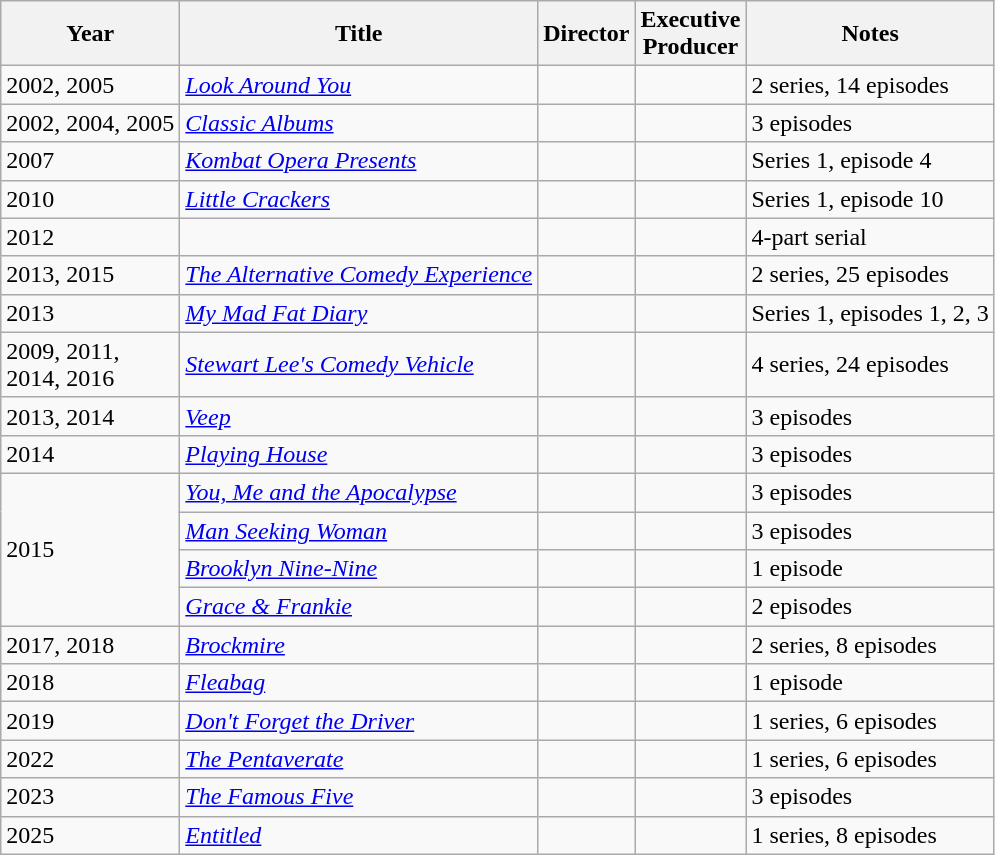<table class="wikitable ">
<tr>
<th>Year</th>
<th>Title</th>
<th>Director</th>
<th>Executive<br>Producer</th>
<th>Notes</th>
</tr>
<tr>
<td>2002, 2005</td>
<td><em><a href='#'>Look Around You</a></em></td>
<td></td>
<td></td>
<td>2 series, 14 episodes</td>
</tr>
<tr>
<td>2002, 2004, 2005</td>
<td><em><a href='#'>Classic Albums</a></em></td>
<td></td>
<td></td>
<td>3 episodes</td>
</tr>
<tr>
<td>2007</td>
<td><em><a href='#'>Kombat Opera Presents</a></em></td>
<td></td>
<td></td>
<td>Series 1, episode 4</td>
</tr>
<tr>
<td>2010</td>
<td><em><a href='#'>Little Crackers</a></em></td>
<td></td>
<td></td>
<td>Series 1, episode 10</td>
</tr>
<tr>
<td>2012</td>
<td><em></em></td>
<td></td>
<td></td>
<td>4-part serial</td>
</tr>
<tr>
<td>2013, 2015</td>
<td><em><a href='#'>The Alternative Comedy Experience</a></em></td>
<td></td>
<td></td>
<td>2 series, 25 episodes</td>
</tr>
<tr>
<td>2013</td>
<td><em><a href='#'>My Mad Fat Diary</a></em></td>
<td></td>
<td></td>
<td>Series 1, episodes 1, 2, 3</td>
</tr>
<tr>
<td>2009, 2011,<br>2014, 2016</td>
<td><em><a href='#'>Stewart Lee's Comedy Vehicle</a></em></td>
<td></td>
<td></td>
<td>4 series, 24 episodes</td>
</tr>
<tr>
<td>2013, 2014</td>
<td><em><a href='#'>Veep</a></em></td>
<td></td>
<td></td>
<td>3 episodes</td>
</tr>
<tr>
<td>2014</td>
<td><em><a href='#'>Playing House</a></em></td>
<td></td>
<td></td>
<td>3 episodes</td>
</tr>
<tr>
<td rowspan=4>2015</td>
<td><em><a href='#'>You, Me and the Apocalypse</a></em></td>
<td></td>
<td></td>
<td>3 episodes</td>
</tr>
<tr>
<td><em><a href='#'>Man Seeking Woman</a></em></td>
<td></td>
<td></td>
<td>3 episodes</td>
</tr>
<tr>
<td><em><a href='#'>Brooklyn Nine-Nine</a></em></td>
<td></td>
<td></td>
<td>1 episode</td>
</tr>
<tr>
<td><em><a href='#'>Grace & Frankie</a></em></td>
<td></td>
<td></td>
<td>2 episodes</td>
</tr>
<tr>
<td>2017, 2018</td>
<td><em><a href='#'>Brockmire</a></em></td>
<td></td>
<td></td>
<td>2 series, 8 episodes</td>
</tr>
<tr>
<td>2018</td>
<td><em><a href='#'>Fleabag</a></em></td>
<td></td>
<td></td>
<td>1 episode</td>
</tr>
<tr>
<td>2019</td>
<td><em><a href='#'>Don't Forget the Driver</a></em></td>
<td></td>
<td></td>
<td>1 series, 6 episodes</td>
</tr>
<tr>
<td>2022</td>
<td><em><a href='#'>The Pentaverate</a></em></td>
<td></td>
<td></td>
<td>1 series, 6 episodes</td>
</tr>
<tr>
<td>2023</td>
<td><em><a href='#'>The Famous Five</a></em></td>
<td></td>
<td></td>
<td>3 episodes</td>
</tr>
<tr>
<td>2025</td>
<td><em><a href='#'>Entitled</a></em></td>
<td></td>
<td></td>
<td>1 series, 8 episodes</td>
</tr>
</table>
